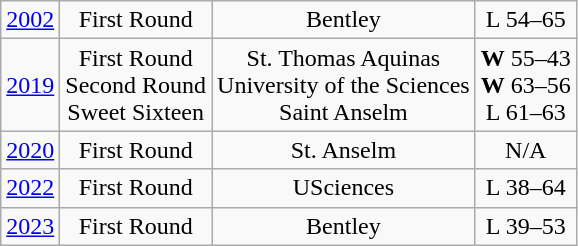<table class="wikitable">
<tr align="center">
<td><a href='#'>2002</a></td>
<td>First Round</td>
<td>Bentley</td>
<td>L 54–65</td>
</tr>
<tr align="center">
<td><a href='#'>2019</a></td>
<td>First Round<br>Second Round<br>Sweet Sixteen</td>
<td>St. Thomas Aquinas<br>University of the Sciences<br>Saint Anselm</td>
<td><strong>W</strong> 55–43<br><strong>W</strong> 63–56<br>L 61–63</td>
</tr>
<tr align="center">
<td><a href='#'>2020</a></td>
<td>First Round</td>
<td>St. Anselm</td>
<td>N/A</td>
</tr>
<tr align="center">
<td><a href='#'>2022</a></td>
<td>First Round</td>
<td>USciences</td>
<td>L 38–64</td>
</tr>
<tr align="center">
<td><a href='#'>2023</a></td>
<td>First Round</td>
<td>Bentley</td>
<td>L 39–53</td>
</tr>
</table>
